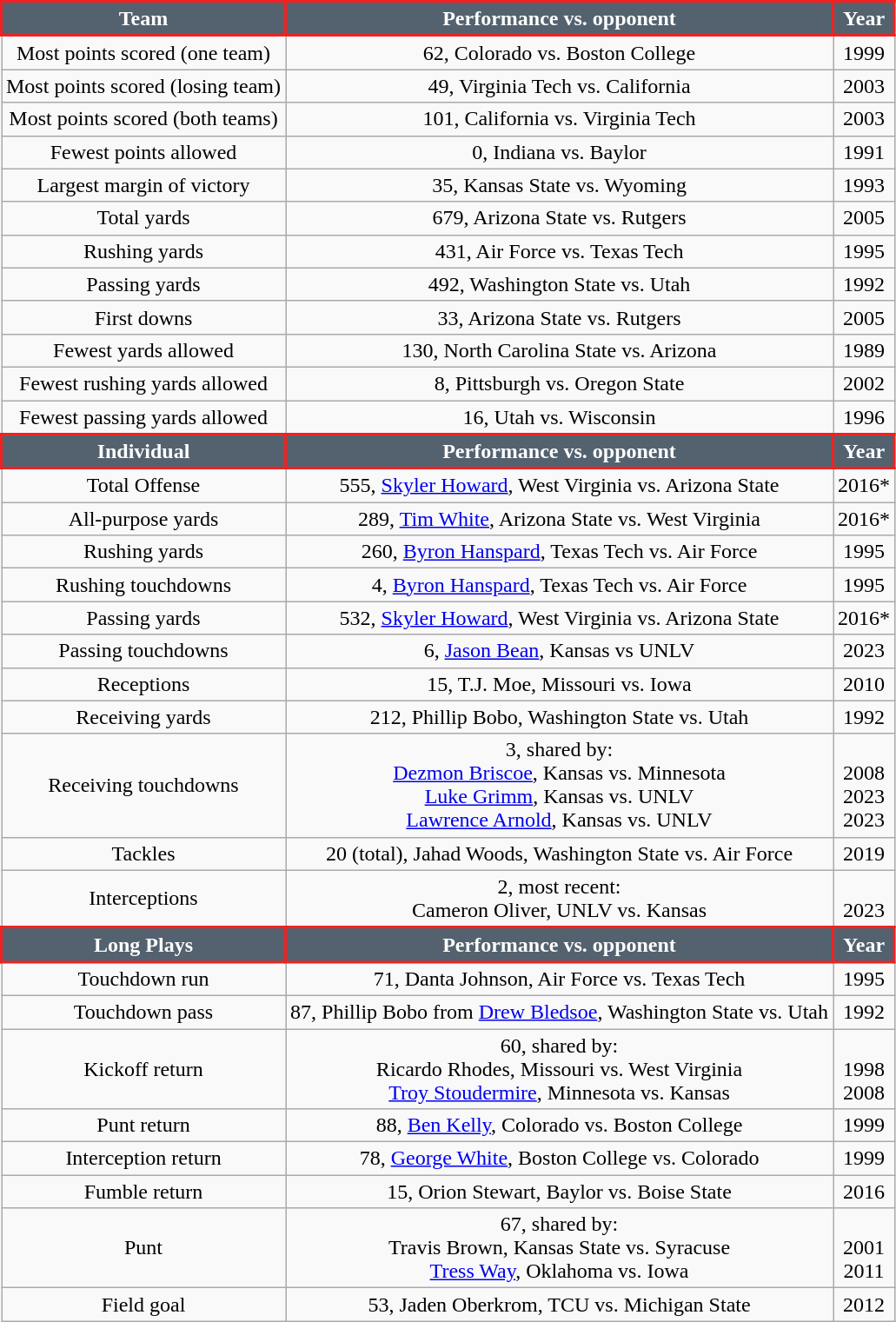<table class="wikitable" style="text-align:center">
<tr>
<th style="background:#54626F; color:#FFFFFF; border: 2px solid #F32121;">Team</th>
<th style="background:#54626F; color:#FFFFFF; border: 2px solid #F32121;">Performance vs. opponent</th>
<th style="background:#54626F; color:#FFFFFF; border: 2px solid #F32121;">Year</th>
</tr>
<tr>
<td>Most points scored (one team)</td>
<td>62, Colorado vs. Boston College</td>
<td>1999</td>
</tr>
<tr>
<td>Most points scored (losing team)</td>
<td>49, Virginia Tech vs. California</td>
<td>2003</td>
</tr>
<tr>
<td>Most points scored (both teams)</td>
<td>101, California vs. Virginia Tech</td>
<td>2003</td>
</tr>
<tr>
<td>Fewest points allowed</td>
<td>0, Indiana vs. Baylor</td>
<td>1991</td>
</tr>
<tr>
<td>Largest margin of victory</td>
<td>35, Kansas State vs. Wyoming</td>
<td>1993</td>
</tr>
<tr>
<td>Total yards</td>
<td>679, Arizona State vs. Rutgers</td>
<td>2005</td>
</tr>
<tr>
<td>Rushing yards</td>
<td>431, Air Force vs. Texas Tech</td>
<td>1995</td>
</tr>
<tr>
<td>Passing yards</td>
<td>492, Washington State vs. Utah</td>
<td>1992</td>
</tr>
<tr>
<td>First downs</td>
<td>33, Arizona State vs. Rutgers</td>
<td>2005</td>
</tr>
<tr>
<td>Fewest yards allowed</td>
<td>130, North Carolina State vs. Arizona</td>
<td>1989</td>
</tr>
<tr>
<td>Fewest rushing yards allowed</td>
<td>8, Pittsburgh vs. Oregon State</td>
<td>2002</td>
</tr>
<tr>
<td>Fewest passing yards allowed</td>
<td>16, Utah vs. Wisconsin</td>
<td>1996</td>
</tr>
<tr>
<th style="background:#54626F; color:#FFFFFF; border: 2px solid #F32121;">Individual</th>
<th style="background:#54626F; color:#FFFFFF; border: 2px solid #F32121;">Performance vs. opponent</th>
<th style="background:#54626F; color:#FFFFFF; border: 2px solid #F32121;">Year</th>
</tr>
<tr>
<td>Total Offense</td>
<td>555, <a href='#'>Skyler Howard</a>, West Virginia vs. Arizona State</td>
<td>2016*</td>
</tr>
<tr>
<td>All-purpose yards</td>
<td>289, <a href='#'>Tim White</a>, Arizona State vs. West Virginia</td>
<td>2016*</td>
</tr>
<tr>
<td>Rushing yards</td>
<td>260, <a href='#'>Byron Hanspard</a>, Texas Tech vs. Air Force</td>
<td>1995</td>
</tr>
<tr>
<td>Rushing touchdowns</td>
<td>4, <a href='#'>Byron Hanspard</a>, Texas Tech vs. Air Force</td>
<td>1995</td>
</tr>
<tr>
<td>Passing yards</td>
<td>532, <a href='#'>Skyler Howard</a>, West Virginia vs. Arizona State</td>
<td>2016*</td>
</tr>
<tr>
<td>Passing touchdowns</td>
<td>6, <a href='#'>Jason Bean</a>, Kansas vs UNLV</td>
<td>2023</td>
</tr>
<tr>
<td>Receptions</td>
<td>15, T.J. Moe, Missouri vs. Iowa</td>
<td>2010</td>
</tr>
<tr>
<td>Receiving yards</td>
<td>212, Phillip Bobo, Washington State vs. Utah</td>
<td>1992</td>
</tr>
<tr>
<td>Receiving touchdowns</td>
<td>3, shared by:<br><a href='#'>Dezmon Briscoe</a>, Kansas vs. Minnesota<br><a href='#'>Luke Grimm</a>, Kansas vs. UNLV<br><a href='#'>Lawrence Arnold</a>, Kansas vs. UNLV</td>
<td><br>2008<br>2023<br>2023</td>
</tr>
<tr>
<td>Tackles</td>
<td>20 (total), Jahad Woods, Washington State vs. Air Force</td>
<td>2019</td>
</tr>
<tr>
<td>Interceptions</td>
<td>2, most recent:<br>Cameron Oliver, UNLV vs. Kansas</td>
<td><br>2023</td>
</tr>
<tr>
<th style="background:#54626F; color:#FFFFFF; border: 2px solid #F32121;">Long Plays</th>
<th style="background:#54626F; color:#FFFFFF; border: 2px solid #F32121;">Performance vs. opponent</th>
<th style="background:#54626F; color:#FFFFFF; border: 2px solid #F32121;">Year</th>
</tr>
<tr>
<td>Touchdown run</td>
<td>71, Danta Johnson, Air Force vs. Texas Tech</td>
<td>1995</td>
</tr>
<tr>
<td>Touchdown pass</td>
<td>87, Phillip Bobo from <a href='#'>Drew Bledsoe</a>, Washington State vs. Utah</td>
<td>1992</td>
</tr>
<tr>
<td>Kickoff return</td>
<td>60, shared by:<br>Ricardo Rhodes, Missouri vs. West Virginia<br><a href='#'>Troy Stoudermire</a>, Minnesota vs. Kansas</td>
<td><br>1998<br>2008</td>
</tr>
<tr>
<td>Punt return</td>
<td>88, <a href='#'>Ben Kelly</a>, Colorado vs. Boston College</td>
<td>1999</td>
</tr>
<tr>
<td>Interception return</td>
<td>78, <a href='#'>George White</a>, Boston College vs. Colorado</td>
<td>1999</td>
</tr>
<tr>
<td>Fumble return</td>
<td>15, Orion Stewart, Baylor vs. Boise State</td>
<td>2016</td>
</tr>
<tr>
<td>Punt</td>
<td>67, shared by:<br>Travis Brown, Kansas State vs. Syracuse<br><a href='#'>Tress Way</a>, Oklahoma vs. Iowa<br></td>
<td><br>2001<br>2011</td>
</tr>
<tr>
<td>Field goal</td>
<td>53, Jaden Oberkrom, TCU vs. Michigan State</td>
<td>2012</td>
</tr>
</table>
